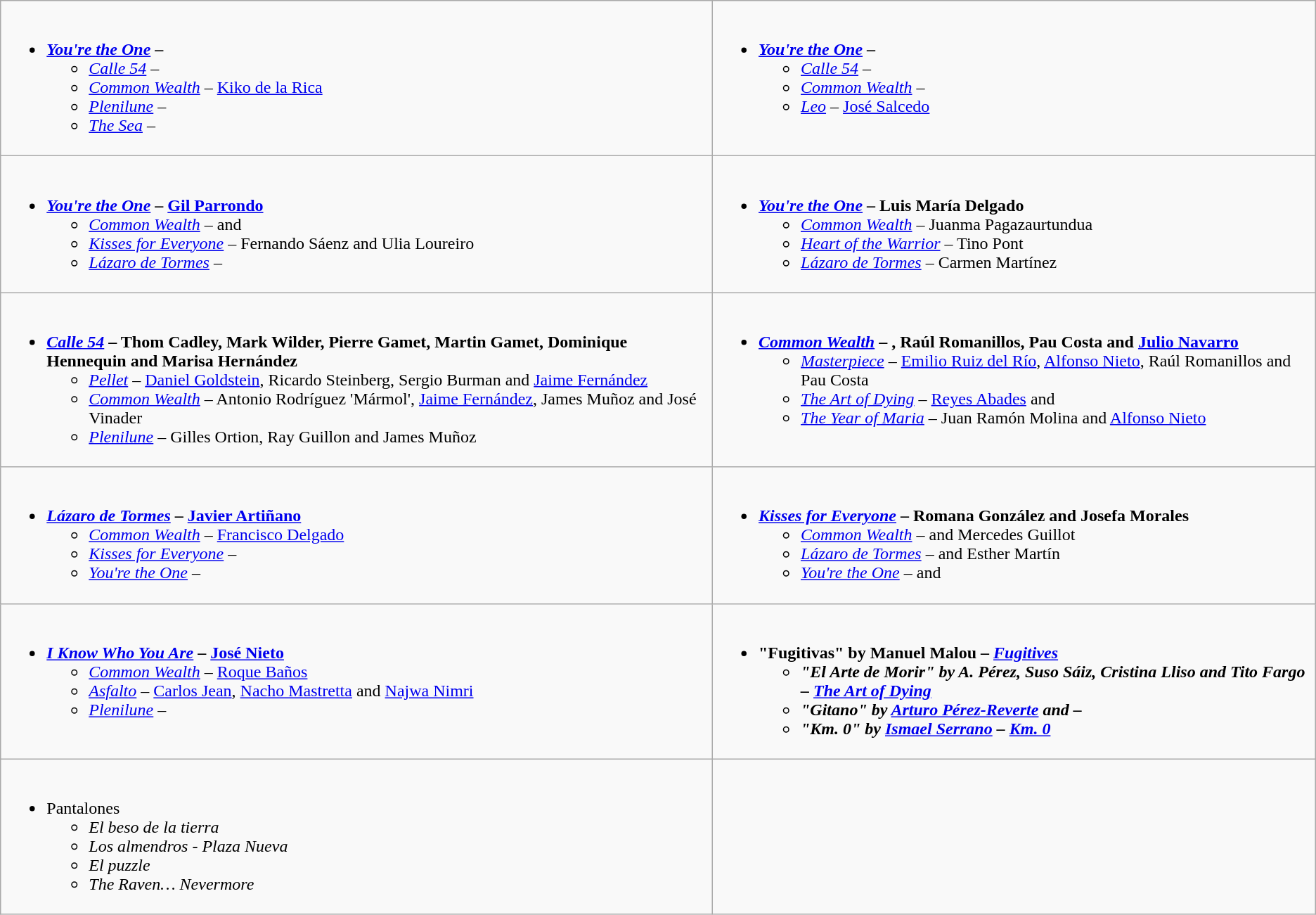<table class=wikitable style="width=100%">
<tr>
<td valign="top" style="width="50%"><br><ul><li><strong> <em><a href='#'>You're the One</a></em> – </strong><ul><li><em><a href='#'>Calle 54</a></em> – </li><li><em><a href='#'>Common Wealth</a></em> – <a href='#'>Kiko de la Rica</a></li><li><em><a href='#'>Plenilune</a></em> – </li><li><em><a href='#'>The Sea</a></em> – </li></ul></li></ul></td>
<td valign="top" style="width="50%"><br><ul><li><strong> <em><a href='#'>You're the One</a></em> – </strong><ul><li><em><a href='#'>Calle 54</a></em> – </li><li><em><a href='#'>Common Wealth</a></em> – </li><li><em><a href='#'>Leo</a></em> – <a href='#'>José Salcedo</a></li></ul></li></ul></td>
</tr>
<tr>
<td valign="top" style="width="50%"><br><ul><li><strong> <em><a href='#'>You're the One</a></em> – <a href='#'>Gil Parrondo</a></strong><ul><li><em><a href='#'>Common Wealth</a></em> –  and </li><li><em><a href='#'>Kisses for Everyone</a></em> – Fernando Sáenz and Ulia Loureiro</li><li><em><a href='#'>Lázaro de Tormes</a></em> – </li></ul></li></ul></td>
<td valign="top" style="width="50%"><br><ul><li><strong> <em><a href='#'>You're the One</a></em> – Luis María Delgado</strong><ul><li><em><a href='#'>Common Wealth</a></em> – Juanma Pagazaurtundua</li><li><em><a href='#'>Heart of the Warrior</a></em> – Tino Pont</li><li><em><a href='#'>Lázaro de Tormes</a></em> – Carmen Martínez</li></ul></li></ul></td>
</tr>
<tr>
<td valign="top" style="width="50%"><br><ul><li><strong> <em><a href='#'>Calle 54</a></em> – Thom Cadley, Mark Wilder, Pierre Gamet, Martin Gamet, Dominique Hennequin and Marisa Hernández</strong><ul><li><em><a href='#'>Pellet</a></em> – <a href='#'>Daniel Goldstein</a>, Ricardo Steinberg, Sergio Burman and <a href='#'>Jaime Fernández</a></li><li><em><a href='#'>Common Wealth</a></em> – Antonio Rodríguez 'Mármol', <a href='#'>Jaime Fernández</a>, James Muñoz and José Vinader</li><li><em><a href='#'>Plenilune</a></em> – Gilles Ortion, Ray Guillon and James Muñoz</li></ul></li></ul></td>
<td valign="top" style="width="50%"><br><ul><li><strong> <em><a href='#'>Common Wealth</a></em> – , Raúl Romanillos, Pau Costa and <a href='#'>Julio Navarro</a></strong><ul><li><em><a href='#'>Masterpiece</a></em> – <a href='#'>Emilio Ruiz del Río</a>, <a href='#'>Alfonso Nieto</a>, Raúl Romanillos and Pau Costa</li><li><em><a href='#'>The Art of Dying</a></em> – <a href='#'>Reyes Abades</a> and </li><li><em><a href='#'>The Year of Maria</a></em> – Juan Ramón Molina and <a href='#'>Alfonso Nieto</a></li></ul></li></ul></td>
</tr>
<tr>
<td valign="top" style="width="50%"><br><ul><li><strong> <em><a href='#'>Lázaro de Tormes</a></em> – <a href='#'>Javier Artiñano</a></strong><ul><li><em><a href='#'>Common Wealth</a></em> – <a href='#'>Francisco Delgado</a></li><li><em><a href='#'>Kisses for Everyone</a></em> – </li><li><em><a href='#'>You're the One</a></em> – </li></ul></li></ul></td>
<td valign="top" style="width="50%"><br><ul><li><strong> <em><a href='#'>Kisses for Everyone</a></em> – Romana González and Josefa Morales</strong><ul><li><em><a href='#'>Common Wealth</a></em> –  and Mercedes Guillot</li><li><em><a href='#'>Lázaro de Tormes</a></em> –  and Esther Martín</li><li><em><a href='#'>You're the One</a></em> –  and </li></ul></li></ul></td>
</tr>
<tr>
<td valign="top" style="width="50%"><br><ul><li><strong> <em><a href='#'>I Know Who You Are</a></em> – <a href='#'>José Nieto</a></strong><ul><li><em><a href='#'>Common Wealth</a></em> – <a href='#'>Roque Baños</a></li><li><em><a href='#'>Asfalto</a></em> – <a href='#'>Carlos Jean</a>, <a href='#'>Nacho Mastretta</a> and <a href='#'>Najwa Nimri</a></li><li><em><a href='#'>Plenilune</a></em> – </li></ul></li></ul></td>
<td valign="top" style="width="50%"><br><ul><li><strong>"Fugitivas" by Manuel Malou – <em><a href='#'>Fugitives</a><strong><em><ul><li>"El Arte de Morir" by A. Pérez, Suso Sáiz, Cristina Lliso and Tito Fargo – </em><a href='#'>The Art of Dying</a><em></li><li>"Gitano" by <a href='#'>Arturo Pérez-Reverte</a> and – </em><em></li><li>"Km. 0" by <a href='#'>Ismael Serrano</a> – </em><a href='#'>Km. 0</a><em></li></ul></li></ul></td>
</tr>
<tr>
<td valign="top" style="width="50%"><br><ul><li></strong> </em>Pantalones</em></strong><ul><li><em>El beso de la tierra</em></li><li><em>Los almendros - Plaza Nueva</em></li><li><em>El puzzle</em></li><li><em>The Raven… Nevermore</em></li></ul></li></ul></td>
</tr>
</table>
